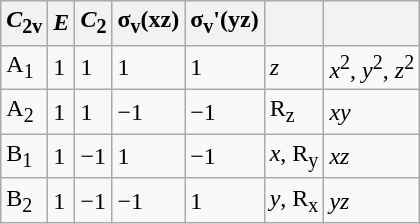<table class="wikitable">
<tr>
<th><em>C</em><sub>2v</sub></th>
<th><em>E</em></th>
<th><em>C</em><sub>2</sub></th>
<th>σ<sub>v</sub>(xz)</th>
<th>σ<sub>v</sub>'(yz)</th>
<th></th>
<th></th>
</tr>
<tr>
<td>A<sub>1</sub></td>
<td>1</td>
<td>1</td>
<td>1</td>
<td>1</td>
<td><em>z</em></td>
<td><em>x</em><sup>2</sup>, <em>y</em><sup>2</sup>, <em>z</em><sup>2</sup></td>
</tr>
<tr>
<td>A<sub>2</sub></td>
<td>1</td>
<td>1</td>
<td>−1</td>
<td>−1</td>
<td>R<sub>z</sub></td>
<td><em>xy</em></td>
</tr>
<tr>
<td>B<sub>1</sub></td>
<td>1</td>
<td>−1</td>
<td>1</td>
<td>−1</td>
<td><em>x</em>, R<sub>y</sub></td>
<td><em>xz</em></td>
</tr>
<tr>
<td>B<sub>2</sub></td>
<td>1</td>
<td>−1</td>
<td>−1</td>
<td>1</td>
<td><em>y</em>, R<sub>x</sub></td>
<td><em>yz</em></td>
</tr>
</table>
